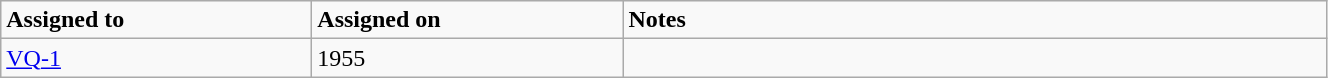<table class="wikitable" style="width: 70%;">
<tr>
<td style="width: 200px;"><strong>Assigned to</strong></td>
<td style="width: 200px;"><strong>Assigned on</strong></td>
<td><strong>Notes</strong></td>
</tr>
<tr>
<td><a href='#'>VQ-1</a></td>
<td>1955</td>
<td></td>
</tr>
</table>
